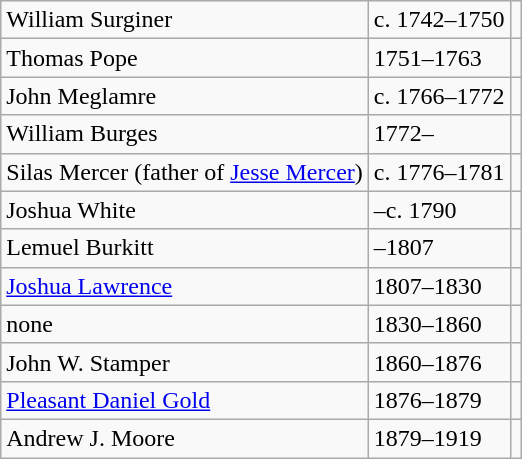<table class="wikitable">
<tr>
<td>William Surginer</td>
<td>c. 1742–1750</td>
<td></td>
</tr>
<tr>
<td>Thomas Pope</td>
<td>1751–1763</td>
<td></td>
</tr>
<tr>
<td>John Meglamre</td>
<td>c. 1766–1772</td>
<td></td>
</tr>
<tr>
<td>William Burges</td>
<td>1772–</td>
<td></td>
</tr>
<tr>
<td>Silas Mercer (father of <a href='#'>Jesse Mercer</a>)</td>
<td>c. 1776–1781</td>
<td></td>
</tr>
<tr>
<td>Joshua White</td>
<td>–c. 1790</td>
<td></td>
</tr>
<tr>
<td>Lemuel Burkitt</td>
<td>–1807</td>
<td></td>
</tr>
<tr>
<td><a href='#'>Joshua Lawrence</a></td>
<td>1807–1830</td>
<td></td>
</tr>
<tr>
<td>none</td>
<td>1830–1860</td>
<td></td>
</tr>
<tr>
<td>John W. Stamper</td>
<td>1860–1876</td>
<td></td>
</tr>
<tr>
<td><a href='#'>Pleasant Daniel Gold</a></td>
<td>1876–1879</td>
<td></td>
</tr>
<tr>
<td>Andrew J. Moore</td>
<td>1879–1919</td>
<td></td>
</tr>
</table>
